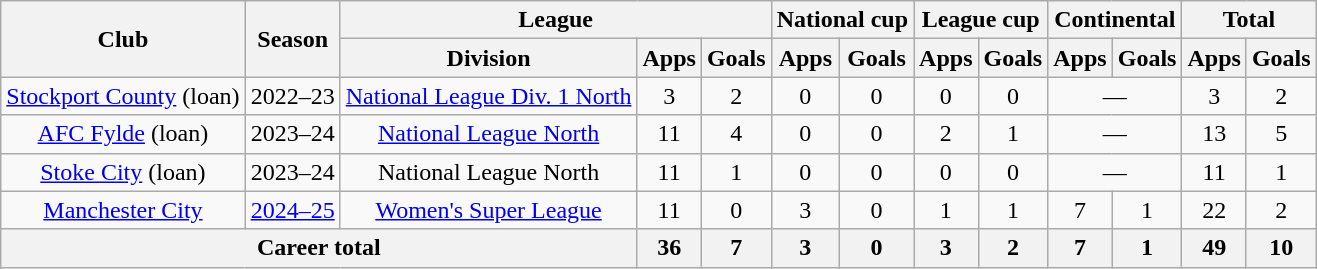<table class="wikitable" style="text-align:center">
<tr>
<th rowspan="2">Club</th>
<th rowspan="2">Season</th>
<th colspan="3">League</th>
<th colspan="2">National cup</th>
<th colspan="2">League cup</th>
<th colspan="2">Continental</th>
<th colspan="2">Total</th>
</tr>
<tr>
<th>Division</th>
<th>Apps</th>
<th>Goals</th>
<th>Apps</th>
<th>Goals</th>
<th>Apps</th>
<th>Goals</th>
<th>Apps</th>
<th>Goals</th>
<th>Apps</th>
<th>Goals</th>
</tr>
<tr>
<td><a href='#'>Stockport County</a> (loan)</td>
<td>2022–23</td>
<td><a href='#'>National League Div. 1 North</a></td>
<td>3</td>
<td>2</td>
<td>0</td>
<td>0</td>
<td>0</td>
<td>0</td>
<td colspan="2">—</td>
<td>3</td>
<td>2</td>
</tr>
<tr>
<td><a href='#'>AFC Fylde</a> (loan)</td>
<td>2023–24</td>
<td><a href='#'>National League North</a></td>
<td>11</td>
<td>4</td>
<td>0</td>
<td>0</td>
<td>2</td>
<td>1</td>
<td colspan="2">—</td>
<td>13</td>
<td>5</td>
</tr>
<tr>
<td><a href='#'>Stoke City</a> (loan)</td>
<td>2023–24</td>
<td>National League North</td>
<td>11</td>
<td>1</td>
<td>0</td>
<td>0</td>
<td>0</td>
<td>0</td>
<td colspan="2">—</td>
<td>11</td>
<td>1</td>
</tr>
<tr>
<td><a href='#'>Manchester City</a></td>
<td><a href='#'>2024–25</a></td>
<td><a href='#'>Women's Super League</a></td>
<td>11</td>
<td>0</td>
<td>3</td>
<td>0</td>
<td>1</td>
<td>1</td>
<td>7</td>
<td>1</td>
<td>22</td>
<td>2</td>
</tr>
<tr>
<th colspan="3">Career total</th>
<th>36</th>
<th>7</th>
<th>3</th>
<th>0</th>
<th>3</th>
<th>2</th>
<th>7</th>
<th>1</th>
<th>49</th>
<th>10</th>
</tr>
</table>
